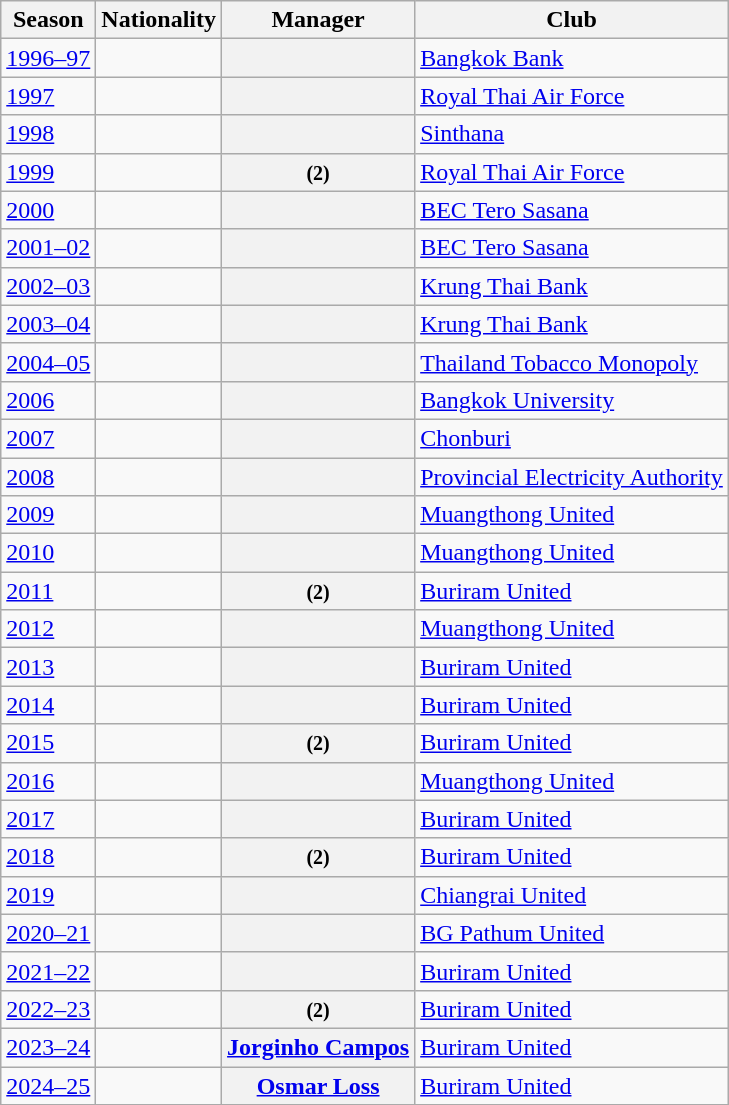<table class="sortable wikitable plainrowheaders">
<tr>
<th scope=col>Season</th>
<th scope=col>Nationality</th>
<th scope=col>Manager</th>
<th scope=col>Club</th>
</tr>
<tr>
<td><a href='#'>1996–97</a></td>
<td></td>
<th scope=row></th>
<td><a href='#'>Bangkok Bank</a></td>
</tr>
<tr>
<td><a href='#'>1997</a></td>
<td></td>
<th scope=row></th>
<td><a href='#'>Royal Thai Air Force</a></td>
</tr>
<tr>
<td><a href='#'>1998</a></td>
<td></td>
<th scope=row></th>
<td><a href='#'>Sinthana</a></td>
</tr>
<tr>
<td><a href='#'>1999</a></td>
<td></td>
<th scope=row> <small>(2)</small></th>
<td><a href='#'>Royal Thai Air Force</a></td>
</tr>
<tr>
<td><a href='#'>2000</a></td>
<td></td>
<th scope=row></th>
<td><a href='#'>BEC Tero Sasana</a></td>
</tr>
<tr>
<td><a href='#'>2001–02</a></td>
<td></td>
<th scope=row></th>
<td><a href='#'>BEC Tero Sasana</a></td>
</tr>
<tr>
<td><a href='#'>2002–03</a></td>
<td></td>
<th scope=row></th>
<td><a href='#'>Krung Thai Bank</a></td>
</tr>
<tr>
<td><a href='#'>2003–04</a></td>
<td></td>
<th scope=row></th>
<td><a href='#'>Krung Thai Bank</a></td>
</tr>
<tr>
<td><a href='#'>2004–05</a></td>
<td></td>
<th scope=row></th>
<td><a href='#'>Thailand Tobacco Monopoly</a></td>
</tr>
<tr>
<td><a href='#'>2006</a></td>
<td></td>
<th scope=row></th>
<td><a href='#'>Bangkok University</a></td>
</tr>
<tr>
<td><a href='#'>2007</a></td>
<td></td>
<th scope=row></th>
<td><a href='#'>Chonburi</a></td>
</tr>
<tr>
<td><a href='#'>2008</a></td>
<td></td>
<th scope=row></th>
<td><a href='#'>Provincial Electricity Authority</a></td>
</tr>
<tr>
<td><a href='#'>2009</a></td>
<td></td>
<th scope=row></th>
<td><a href='#'>Muangthong United</a></td>
</tr>
<tr>
<td><a href='#'>2010</a></td>
<td></td>
<th scope=row></th>
<td><a href='#'>Muangthong United</a></td>
</tr>
<tr>
<td><a href='#'>2011</a></td>
<td></td>
<th scope=row> <small>(2)</small></th>
<td><a href='#'>Buriram United</a></td>
</tr>
<tr>
<td><a href='#'>2012</a></td>
<td></td>
<th scope=row></th>
<td><a href='#'>Muangthong United</a></td>
</tr>
<tr>
<td><a href='#'>2013</a></td>
<td></td>
<th scope=row></th>
<td><a href='#'>Buriram United</a></td>
</tr>
<tr>
<td><a href='#'>2014</a></td>
<td></td>
<th scope=row></th>
<td><a href='#'>Buriram United</a></td>
</tr>
<tr>
<td><a href='#'>2015</a></td>
<td></td>
<th scope=row> <small>(2)</small></th>
<td><a href='#'>Buriram United</a></td>
</tr>
<tr>
<td><a href='#'>2016</a></td>
<td></td>
<th scope=row></th>
<td><a href='#'>Muangthong United</a></td>
</tr>
<tr>
<td><a href='#'>2017</a></td>
<td></td>
<th scope=row></th>
<td><a href='#'>Buriram United</a></td>
</tr>
<tr>
<td><a href='#'>2018</a></td>
<td></td>
<th scope=row> <small>(2)</small></th>
<td><a href='#'>Buriram United</a></td>
</tr>
<tr>
<td><a href='#'>2019</a></td>
<td></td>
<th scope=row></th>
<td><a href='#'>Chiangrai United</a></td>
</tr>
<tr>
<td><a href='#'>2020–21</a></td>
<td></td>
<th scope=row></th>
<td><a href='#'>BG Pathum United</a></td>
</tr>
<tr>
<td><a href='#'>2021–22</a></td>
<td></td>
<th scope=row></th>
<td><a href='#'>Buriram United</a></td>
</tr>
<tr>
<td><a href='#'>2022–23</a></td>
<td></td>
<th scope=row> <small>(2)</small></th>
<td><a href='#'>Buriram United</a></td>
</tr>
<tr>
<td><a href='#'>2023–24</a></td>
<td></td>
<th scope=row><a href='#'>Jorginho Campos</a></th>
<td><a href='#'>Buriram United</a></td>
</tr>
<tr>
<td><a href='#'>2024–25</a></td>
<td></td>
<th scope=row><a href='#'>Osmar Loss</a></th>
<td><a href='#'>Buriram United</a></td>
</tr>
<tr>
</tr>
</table>
